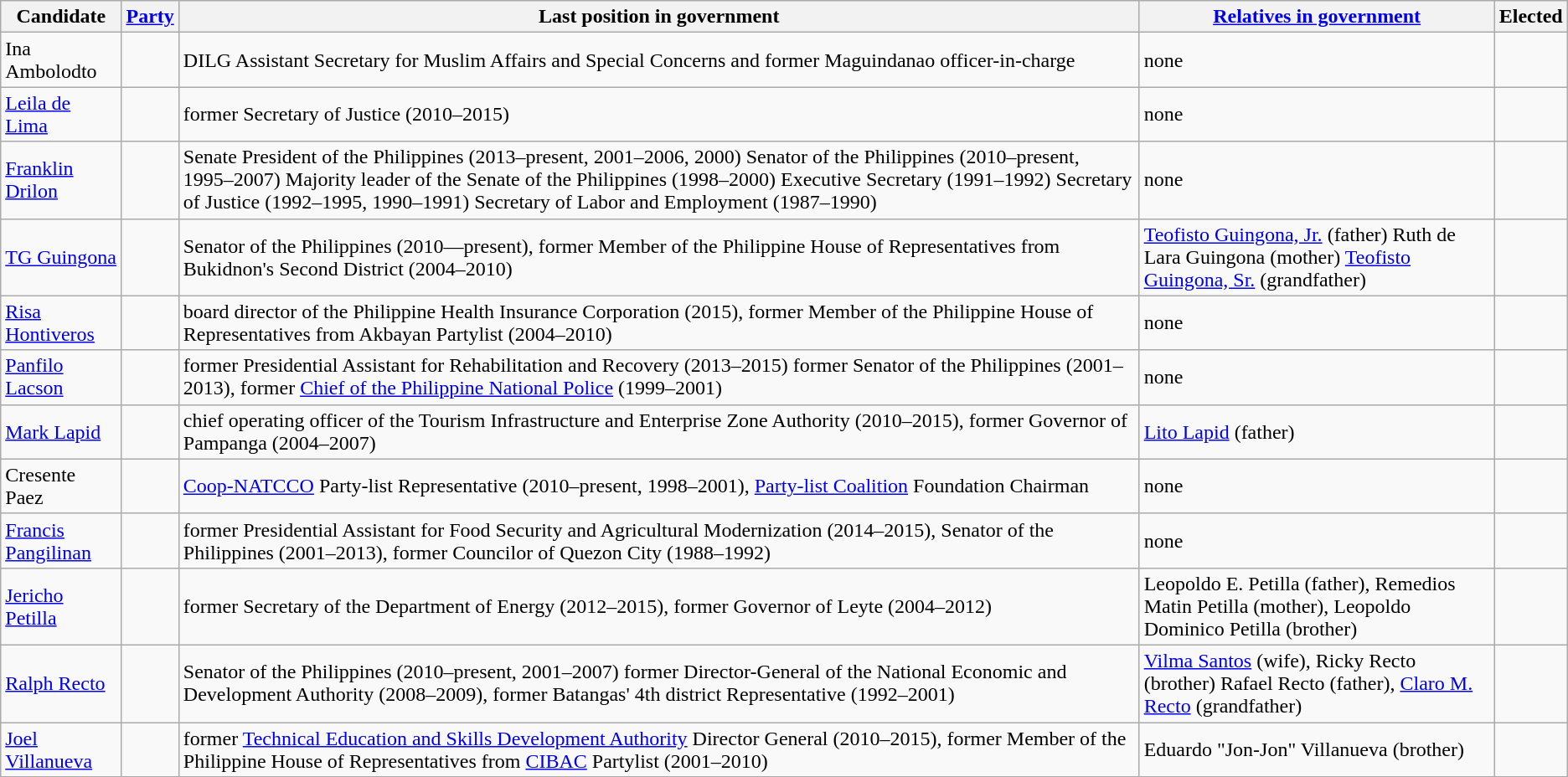<table class="wikitable sortable">
<tr>
<th>Candidate</th>
<th><a href='#'>Party</a></th>
<th class="unsortable">Last position in government</th>
<th class="unsortable"><a href='#'>Relatives in government</a></th>
<th>Elected</th>
</tr>
<tr>
<td>Ina Ambolodto</td>
<td></td>
<td>DILG Assistant Secretary for Muslim Affairs and Special Concerns and former Maguindanao officer-in-charge</td>
<td>none</td>
<td></td>
</tr>
<tr>
<td><a href='#'>Leila de Lima</a></td>
<td></td>
<td>former Secretary of Justice (2010–2015)</td>
<td>none</td>
<td></td>
</tr>
<tr>
<td><a href='#'>Franklin Drilon</a></td>
<td></td>
<td>Senate President of the Philippines (2013–present, 2001–2006, 2000) Senator of the Philippines (2010–present, 1995–2007) Majority leader of the Senate of the Philippines (1998–2000) Executive Secretary (1991–1992) Secretary of Justice (1992–1995, 1990–1991) Secretary of Labor and Employment (1987–1990)</td>
<td>none</td>
<td></td>
</tr>
<tr>
<td><a href='#'>TG Guingona</a></td>
<td></td>
<td>Senator of the Philippines (2010—present), former Member of the Philippine House of Representatives from Bukidnon's Second District (2004–2010)</td>
<td><a href='#'>Teofisto Guingona, Jr.</a> (father) Ruth de Lara Guingona (mother) <a href='#'>Teofisto Guingona, Sr.</a> (grandfather)</td>
<td></td>
</tr>
<tr>
<td><a href='#'>Risa Hontiveros</a></td>
<td></td>
<td>board director of the Philippine Health Insurance Corporation (2015), former Member of the Philippine House of Representatives from Akbayan Partylist (2004–2010)</td>
<td>none</td>
<td></td>
</tr>
<tr>
<td><a href='#'>Panfilo Lacson</a></td>
<td></td>
<td>former Presidential Assistant for Rehabilitation and Recovery (2013–2015) former Senator of the Philippines (2001–2013), former <a href='#'>Chief of the Philippine National Police</a> (1999–2001)</td>
<td>none</td>
<td></td>
</tr>
<tr>
<td><a href='#'>Mark Lapid</a></td>
<td></td>
<td>chief operating officer of the Tourism Infrastructure and Enterprise Zone Authority (2010–2015), former Governor of Pampanga (2004–2007)</td>
<td><a href='#'>Lito Lapid</a> (father)</td>
<td></td>
</tr>
<tr>
<td>Cresente Paez</td>
<td></td>
<td><a href='#'>Coop-NATCCO</a> Party-list Representative (2010–present, 1998–2001), <a href='#'>Party-list Coalition</a> Foundation Chairman</td>
<td>none</td>
<td></td>
</tr>
<tr>
<td><a href='#'>Francis Pangilinan</a></td>
<td></td>
<td>former Presidential Assistant for Food Security and Agricultural Modernization (2014–2015), Senator of the Philippines (2001–2013), former Councilor of Quezon City (1988–1992)</td>
<td>none</td>
<td></td>
</tr>
<tr>
<td><a href='#'>Jericho Petilla</a></td>
<td></td>
<td>former Secretary of the Department of Energy (2012–2015), former Governor of Leyte (2004–2012)</td>
<td>Leopoldo E. Petilla (father), Remedios Matin Petilla (mother), Leopoldo Dominico Petilla (brother)</td>
<td></td>
</tr>
<tr>
<td><a href='#'>Ralph Recto</a></td>
<td></td>
<td>Senator of the Philippines (2010–present, 2001–2007) former Director-General of the National Economic and Development Authority (2008–2009), former Batangas' 4th district Representative (1992–2001)</td>
<td><a href='#'>Vilma Santos</a> (wife), Ricky Recto (brother) Rafael Recto (father), <a href='#'>Claro M. Recto</a> (grandfather)</td>
<td></td>
</tr>
<tr>
<td><a href='#'>Joel Villanueva</a></td>
<td></td>
<td>former <a href='#'>Technical Education and Skills Development Authority</a> Director General (2010–2015), former Member of the Philippine House of Representatives from <a href='#'>CIBAC</a> Partylist (2001–2010)</td>
<td>Eduardo "Jon-Jon" Villanueva (brother)</td>
<td></td>
</tr>
</table>
